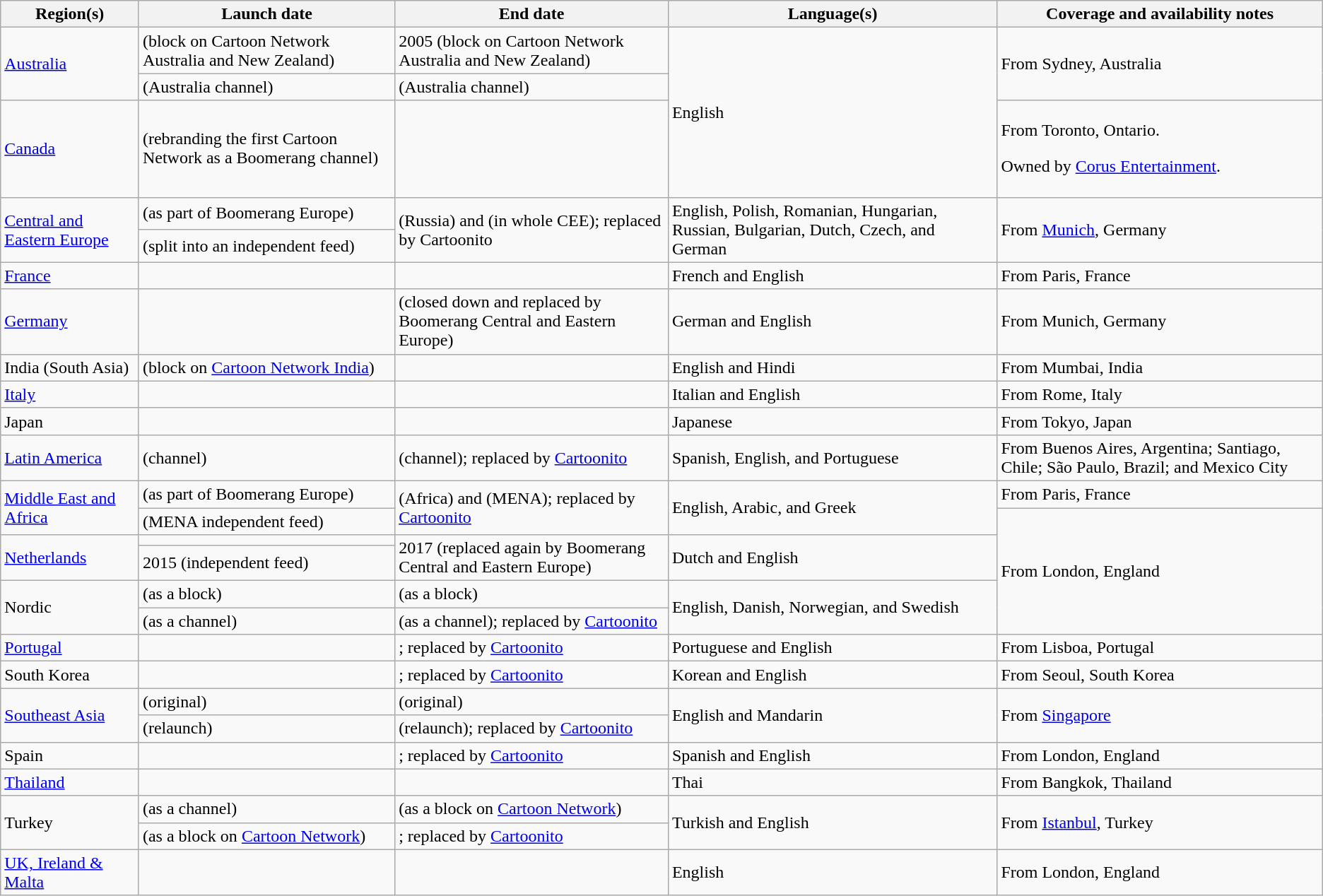<table class="wikitable sortable">
<tr>
<th>Region(s)</th>
<th>Launch date</th>
<th>End date</th>
<th>Language(s)</th>
<th>Coverage and availability notes</th>
</tr>
<tr>
<td rowspan="2"><a href='#'>Australia</a></td>
<td> (block on Cartoon Network Australia and New Zealand)</td>
<td>2005 (block on Cartoon Network Australia and New Zealand)</td>
<td rowspan="3">English</td>
<td rowspan="2">From Sydney, Australia</td>
</tr>
<tr>
<td> (Australia channel)</td>
<td> (Australia channel)</td>
</tr>
<tr>
<td><a href='#'>Canada</a></td>
<td> (rebranding the first Cartoon Network as a Boomerang channel)</td>
<td></td>
<td><p>From Toronto, Ontario.</p><p>Owned by <a href='#'>Corus Entertainment</a>.</p></td>
</tr>
<tr>
<td rowspan="2"><a href='#'>Central and Eastern Europe</a></td>
<td> (as part of Boomerang Europe)</td>
<td rowspan="2"> (Russia) and  (in whole CEE); replaced by Cartoonito</td>
<td rowspan="2">English, Polish, Romanian, Hungarian, Russian, Bulgarian, Dutch, Czech, and German</td>
<td rowspan="2">From <a href='#'>Munich</a>, Germany</td>
</tr>
<tr>
<td> (split into an independent feed)</td>
</tr>
<tr>
<td><a href='#'>France</a></td>
<td></td>
<td></td>
<td>French and English</td>
<td>From Paris, France</td>
</tr>
<tr>
<td><a href='#'>Germany</a></td>
<td></td>
<td> (closed down and replaced by Boomerang Central and Eastern Europe)</td>
<td>German and English</td>
<td>From Munich, Germany</td>
</tr>
<tr>
<td>India (South Asia)</td>
<td> (block on <a href='#'>Cartoon Network India</a>)</td>
<td></td>
<td>English and Hindi</td>
<td>From Mumbai, India</td>
</tr>
<tr>
<td><a href='#'>Italy</a></td>
<td></td>
<td></td>
<td>Italian and English</td>
<td>From Rome, Italy</td>
</tr>
<tr>
<td>Japan</td>
<td></td>
<td></td>
<td>Japanese</td>
<td>From Tokyo, Japan</td>
</tr>
<tr>
<td><a href='#'>Latin America</a></td>
<td> (channel)</td>
<td> (channel); replaced by <a href='#'>Cartoonito</a></td>
<td>Spanish, English, and Portuguese</td>
<td>From Buenos Aires, Argentina; Santiago, Chile; São Paulo, Brazil; and Mexico City</td>
</tr>
<tr>
<td rowspan="2"><a href='#'>Middle East and Africa</a></td>
<td> (as part of Boomerang Europe)</td>
<td rowspan="2"> (Africa) and  (MENA); replaced by <a href='#'>Cartoonito</a></td>
<td rowspan="2">English, Arabic, and Greek</td>
<td>From Paris, France</td>
</tr>
<tr>
<td> (MENA independent feed)</td>
<td rowspan="5">From London, England</td>
</tr>
<tr>
<td rowspan="2"><a href='#'>Netherlands</a></td>
<td></td>
<td rowspan="2">2017 (replaced again by Boomerang Central and Eastern Europe)</td>
<td rowspan="2">Dutch and English</td>
</tr>
<tr>
<td>2015 (independent feed)</td>
</tr>
<tr>
<td rowspan="2">Nordic</td>
<td> (as a block)</td>
<td> (as a block)</td>
<td rowspan="2">English, Danish, Norwegian, and Swedish</td>
</tr>
<tr>
<td> (as a channel)</td>
<td> (as a channel); replaced by <a href='#'>Cartoonito</a></td>
</tr>
<tr>
<td><a href='#'>Portugal</a></td>
<td></td>
<td>; replaced by <a href='#'>Cartoonito</a></td>
<td>Portuguese and English</td>
<td>From Lisboa, Portugal</td>
</tr>
<tr>
<td>South Korea</td>
<td></td>
<td>; replaced by <a href='#'>Cartoonito</a></td>
<td>Korean and English</td>
<td>From Seoul, South Korea</td>
</tr>
<tr>
<td rowspan="2"><a href='#'>Southeast Asia</a></td>
<td> (original)</td>
<td> (original)</td>
<td rowspan="2">English and Mandarin</td>
<td rowspan="2">From <a href='#'>Singapore</a></td>
</tr>
<tr>
<td> (relaunch)</td>
<td> (relaunch); replaced by <a href='#'>Cartoonito</a></td>
</tr>
<tr>
<td>Spain</td>
<td></td>
<td>; replaced by <a href='#'>Cartoonito</a></td>
<td>Spanish and English</td>
<td>From London, England</td>
</tr>
<tr>
<td><a href='#'>Thailand</a></td>
<td></td>
<td></td>
<td>Thai</td>
<td>From Bangkok, Thailand</td>
</tr>
<tr>
<td rowspan="2">Turkey</td>
<td> (as a channel)</td>
<td> (as a block on <a href='#'>Cartoon Network</a>)</td>
<td rowspan="2">Turkish and English</td>
<td rowspan="2">From <a href='#'>Istanbul</a>, Turkey</td>
</tr>
<tr>
<td> (as a block on <a href='#'>Cartoon Network</a>)</td>
<td>; replaced by <a href='#'>Cartoonito</a></td>
</tr>
<tr>
<td><a href='#'>UK, Ireland & Malta</a></td>
<td></td>
<td></td>
<td>English</td>
<td>From London, England</td>
</tr>
</table>
